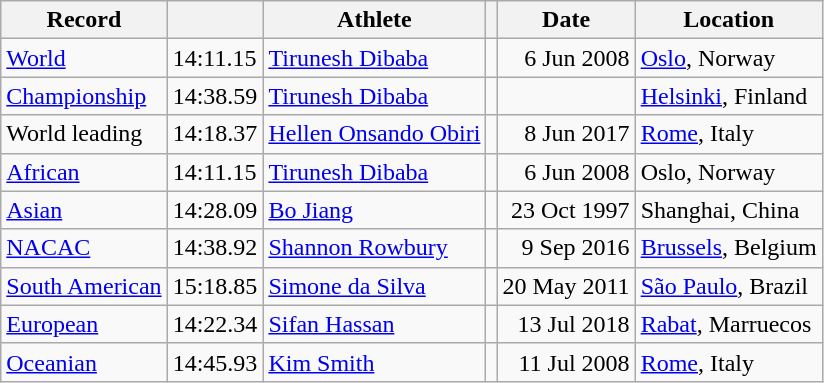<table class="wikitable">
<tr>
<th>Record</th>
<th></th>
<th>Athlete</th>
<th></th>
<th>Date</th>
<th>Location</th>
</tr>
<tr>
<td><a href='#'>World</a></td>
<td>14:11.15</td>
<td><a href='#'>Tirunesh Dibaba</a></td>
<td></td>
<td align=right>6 Jun 2008</td>
<td><a href='#'>Oslo</a>, Norway</td>
</tr>
<tr>
<td><a href='#'>Championship</a></td>
<td>14:38.59</td>
<td><a href='#'>Tirunesh Dibaba</a></td>
<td></td>
<td align=right></td>
<td><a href='#'>Helsinki</a>, Finland</td>
</tr>
<tr>
<td>World leading</td>
<td>14:18.37</td>
<td><a href='#'>Hellen Onsando Obiri</a></td>
<td></td>
<td align=right>8 Jun 2017</td>
<td><a href='#'>Rome</a>, Italy</td>
</tr>
<tr>
<td><a href='#'>African</a></td>
<td>14:11.15</td>
<td><a href='#'>Tirunesh Dibaba</a></td>
<td></td>
<td align=right>6 Jun 2008</td>
<td>Oslo, Norway</td>
</tr>
<tr>
<td><a href='#'>Asian</a></td>
<td>14:28.09</td>
<td><a href='#'>Bo Jiang</a></td>
<td></td>
<td align=right>23 Oct 1997</td>
<td>Shanghai, China</td>
</tr>
<tr>
<td><a href='#'>NACAC</a></td>
<td>14:38.92</td>
<td><a href='#'>Shannon Rowbury</a></td>
<td></td>
<td align=right>9 Sep 2016</td>
<td><a href='#'>Brussels</a>, Belgium</td>
</tr>
<tr>
<td><a href='#'>South American</a></td>
<td>15:18.85</td>
<td><a href='#'>Simone da Silva</a></td>
<td></td>
<td align=right>20 May 2011</td>
<td><a href='#'>São Paulo</a>, Brazil</td>
</tr>
<tr>
<td><a href='#'>European</a></td>
<td>14:22.34</td>
<td><a href='#'>Sifan Hassan</a></td>
<td></td>
<td align=right>13 Jul 2018</td>
<td><a href='#'>Rabat</a>, Marruecos</td>
</tr>
<tr>
<td><a href='#'>Oceanian</a></td>
<td>14:45.93</td>
<td><a href='#'>Kim Smith</a></td>
<td></td>
<td align=right>11 Jul 2008</td>
<td><a href='#'>Rome</a>, Italy</td>
</tr>
</table>
